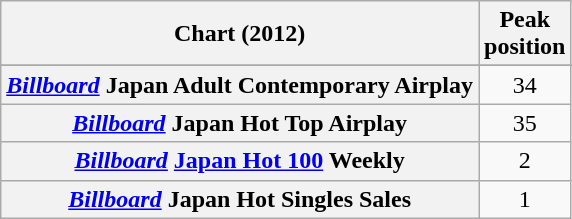<table class="wikitable sortable plainrowheaders" style="text-align:center;">
<tr>
<th scope="col">Chart (2012)</th>
<th scope="col">Peak<br>position</th>
</tr>
<tr>
</tr>
<tr>
<th scope="row"><em><a href='#'>Billboard</a></em> Japan Adult Contemporary Airplay</th>
<td>34</td>
</tr>
<tr>
<th scope="row"><em><a href='#'>Billboard</a></em> Japan Hot Top Airplay</th>
<td>35</td>
</tr>
<tr>
<th scope="row"><em><a href='#'>Billboard</a></em> <a href='#'>Japan Hot 100</a> Weekly</th>
<td>2</td>
</tr>
<tr>
<th scope="row"><em><a href='#'>Billboard</a></em> Japan Hot Singles Sales</th>
<td>1</td>
</tr>
</table>
